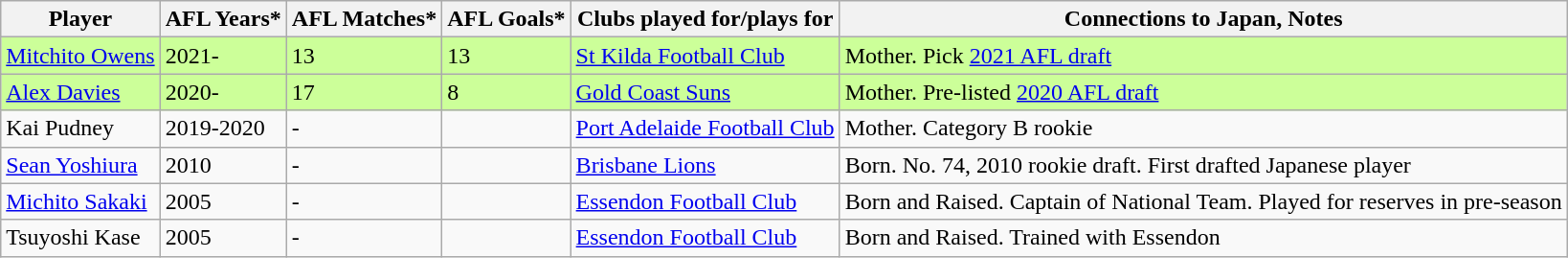<table class="wikitable sortable">
<tr>
<th>Player</th>
<th>AFL Years*</th>
<th>AFL Matches*</th>
<th>AFL Goals*</th>
<th>Clubs played for/plays for</th>
<th>Connections to Japan, Notes</th>
</tr>
<tr bgcolor="#CCFF99">
<td><a href='#'>Mitchito Owens</a></td>
<td>2021-</td>
<td>13</td>
<td>13</td>
<td><a href='#'>St Kilda Football Club</a></td>
<td>Mother. Pick <a href='#'>2021 AFL draft</a></td>
</tr>
<tr bgcolor="#CCFF99">
<td><a href='#'>Alex Davies</a></td>
<td>2020-</td>
<td>17</td>
<td>8</td>
<td><a href='#'>Gold Coast Suns</a></td>
<td>Mother. Pre-listed <a href='#'>2020 AFL draft</a></td>
</tr>
<tr>
<td>Kai Pudney</td>
<td>2019-2020</td>
<td>-</td>
<td></td>
<td><a href='#'>Port Adelaide Football Club</a></td>
<td>Mother. Category B rookie</td>
</tr>
<tr>
<td><a href='#'>Sean Yoshiura</a></td>
<td>2010</td>
<td>-</td>
<td></td>
<td><a href='#'>Brisbane Lions</a></td>
<td>Born. No. 74, 2010 rookie draft. First drafted Japanese player</td>
</tr>
<tr>
<td><a href='#'>Michito Sakaki</a></td>
<td>2005</td>
<td>-</td>
<td></td>
<td><a href='#'>Essendon Football Club</a></td>
<td>Born and Raised. Captain of National Team. Played for reserves in pre-season</td>
</tr>
<tr>
<td>Tsuyoshi Kase</td>
<td>2005</td>
<td>-</td>
<td></td>
<td><a href='#'>Essendon Football Club</a></td>
<td>Born and Raised. Trained with Essendon</td>
</tr>
</table>
